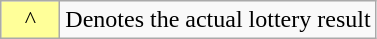<table class="wikitable">
<tr>
<td style="background:#ff9; width:2em; text-align:center;">^</td>
<td style="text-align:left">Denotes the actual lottery result</td>
</tr>
</table>
